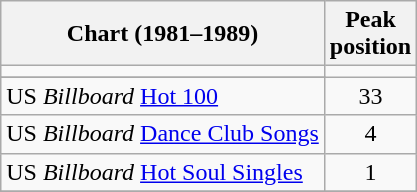<table class="wikitable sortable">
<tr>
<th>Chart (1981–1989)</th>
<th>Peak <br>position</th>
</tr>
<tr>
<td></td>
</tr>
<tr>
</tr>
<tr>
</tr>
<tr>
<td>US <em>Billboard</em> <a href='#'>Hot 100</a></td>
<td align="center">33</td>
</tr>
<tr>
<td>US <em>Billboard</em> <a href='#'>Dance Club Songs</a></td>
<td align="center">4</td>
</tr>
<tr>
<td>US <em>Billboard</em> <a href='#'>Hot Soul Singles</a></td>
<td align="center">1</td>
</tr>
<tr>
</tr>
</table>
